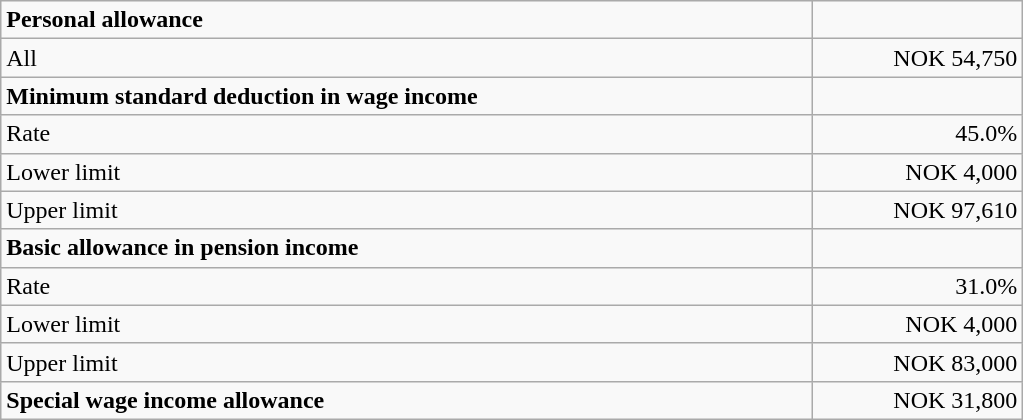<table class="wikitable">
<tr>
<td style="width:400pt; text-align:left;"><strong>Personal allowance</strong></td>
<td style="width:100pt; text-align:right;"></td>
</tr>
<tr>
<td align=left>All</td>
<td align=right>NOK 54,750</td>
</tr>
<tr>
<td align=left><strong>Minimum standard deduction in wage income</strong></td>
<td align=right></td>
</tr>
<tr>
<td align=left>Rate</td>
<td align=right>45.0%</td>
</tr>
<tr>
<td align=left>Lower limit</td>
<td align=right>NOK 4,000</td>
</tr>
<tr>
<td align=left>Upper limit</td>
<td align=right>NOK 97,610</td>
</tr>
<tr>
<td align=left><strong>Basic allowance in pension income</strong></td>
<td align=right></td>
</tr>
<tr>
<td align=left>Rate</td>
<td align=right>31.0%</td>
</tr>
<tr>
<td align=left>Lower limit</td>
<td align=right>NOK 4,000</td>
</tr>
<tr>
<td align=left>Upper limit</td>
<td align=right>NOK 83,000</td>
</tr>
<tr>
<td align=left><strong>Special wage income allowance</strong></td>
<td align=right>NOK 31,800</td>
</tr>
</table>
